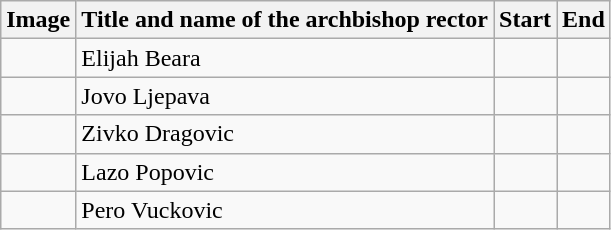<table class="wikitable">
<tr>
<th>Image</th>
<th>Title and name of the archbishop rector</th>
<th>Start</th>
<th>End</th>
</tr>
<tr>
<td></td>
<td>Elijah Beara</td>
<td></td>
<td></td>
</tr>
<tr>
<td></td>
<td>Jovo Ljepava</td>
<td></td>
</tr>
<tr>
<td></td>
<td>Zivko Dragovic</td>
<td></td>
<td></td>
</tr>
<tr>
<td></td>
<td>Lazo Popovic</td>
<td></td>
<td></td>
</tr>
<tr>
<td></td>
<td>Pero Vuckovic</td>
<td></td>
<td></td>
</tr>
</table>
